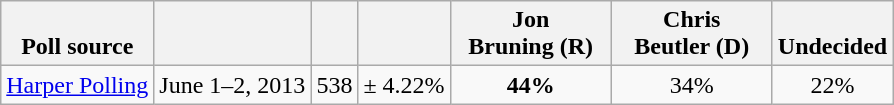<table class="wikitable" style="text-align:center">
<tr valign= bottom>
<th>Poll source</th>
<th></th>
<th></th>
<th></th>
<th style="width:100px;">Jon<br>Bruning (R)</th>
<th style="width:100px;">Chris<br>Beutler (D)</th>
<th>Undecided</th>
</tr>
<tr>
<td align=left><a href='#'>Harper Polling</a></td>
<td>June 1–2, 2013</td>
<td>538</td>
<td>± 4.22%</td>
<td><strong>44%</strong></td>
<td>34%</td>
<td>22%</td>
</tr>
</table>
